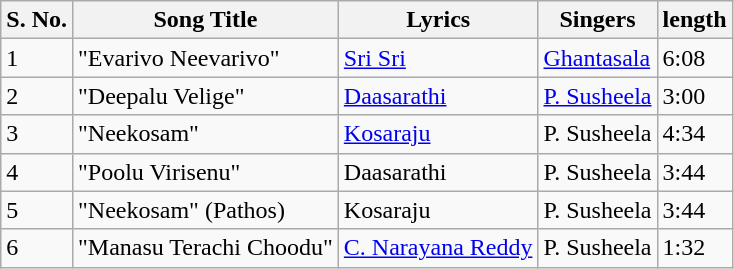<table class="wikitable">
<tr>
<th>S. No.</th>
<th>Song Title</th>
<th>Lyrics</th>
<th>Singers</th>
<th>length</th>
</tr>
<tr>
<td>1</td>
<td>"Evarivo Neevarivo"</td>
<td><a href='#'>Sri Sri</a></td>
<td><a href='#'>Ghantasala</a></td>
<td>6:08</td>
</tr>
<tr>
<td>2</td>
<td>"Deepalu Velige"</td>
<td><a href='#'>Daasarathi</a></td>
<td><a href='#'>P. Susheela</a></td>
<td>3:00</td>
</tr>
<tr>
<td>3</td>
<td>"Neekosam"</td>
<td><a href='#'>Kosaraju</a></td>
<td>P. Susheela</td>
<td>4:34</td>
</tr>
<tr>
<td>4</td>
<td>"Poolu Virisenu"</td>
<td>Daasarathi</td>
<td>P. Susheela</td>
<td>3:44</td>
</tr>
<tr>
<td>5</td>
<td>"Neekosam" (Pathos)</td>
<td>Kosaraju</td>
<td>P. Susheela</td>
<td>3:44</td>
</tr>
<tr>
<td>6</td>
<td>"Manasu Terachi Choodu"</td>
<td><a href='#'>C. Narayana Reddy</a></td>
<td>P. Susheela</td>
<td>1:32</td>
</tr>
</table>
